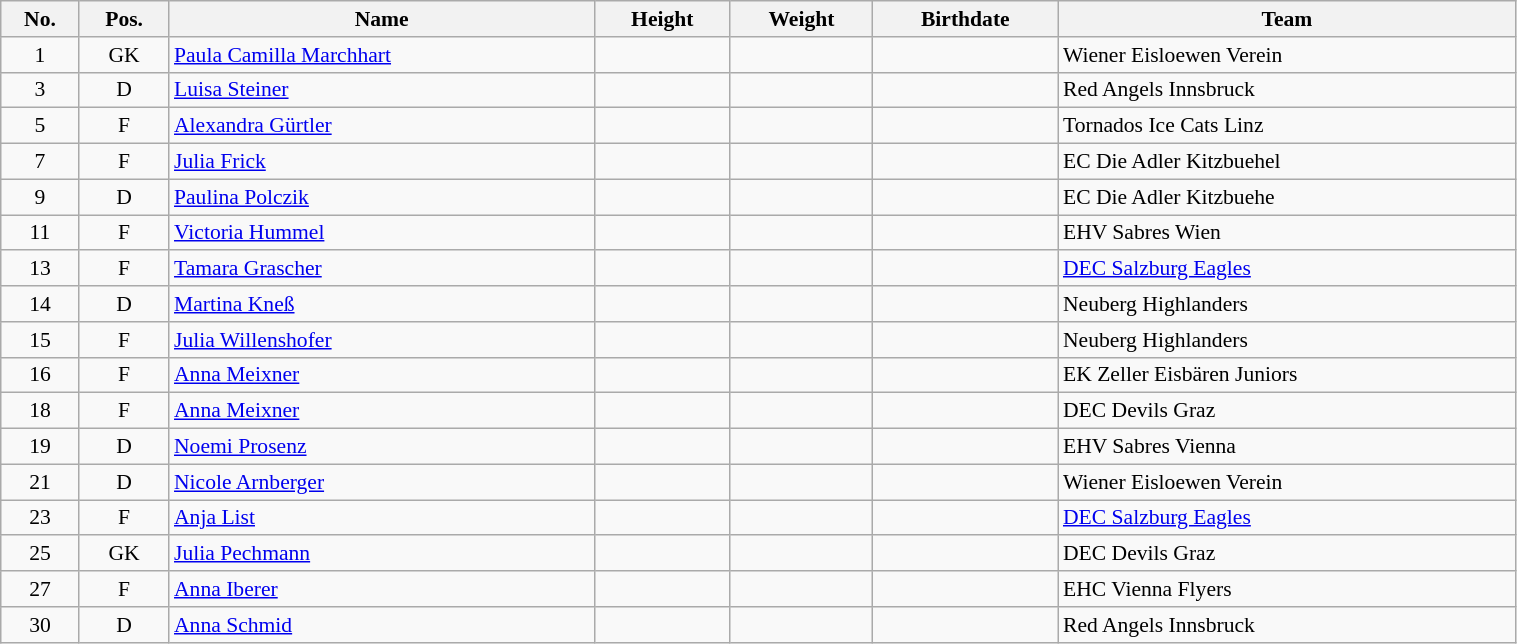<table width="80%" class="wikitable sortable" style="font-size: 90%; text-align: center;">
<tr>
<th>No.</th>
<th>Pos.</th>
<th>Name</th>
<th>Height</th>
<th>Weight</th>
<th>Birthdate</th>
<th>Team</th>
</tr>
<tr>
<td>1</td>
<td>GK</td>
<td align=left><a href='#'>Paula Camilla Marchhart</a></td>
<td></td>
<td></td>
<td></td>
<td style="text-align:left;"> Wiener Eisloewen Verein</td>
</tr>
<tr>
<td>3</td>
<td>D</td>
<td align=left><a href='#'>Luisa Steiner</a></td>
<td></td>
<td></td>
<td></td>
<td style="text-align:left;"> Red Angels Innsbruck</td>
</tr>
<tr>
<td>5</td>
<td>F</td>
<td align=left><a href='#'>Alexandra Gürtler</a></td>
<td></td>
<td></td>
<td></td>
<td style="text-align:left;"> Tornados Ice Cats Linz</td>
</tr>
<tr>
<td>7</td>
<td>F</td>
<td align=left><a href='#'>Julia Frick</a></td>
<td></td>
<td></td>
<td></td>
<td style="text-align:left;"> EC Die Adler Kitzbuehel</td>
</tr>
<tr>
<td>9</td>
<td>D</td>
<td align=left><a href='#'>Paulina Polczik</a></td>
<td></td>
<td></td>
<td></td>
<td style="text-align:left;"> EC Die Adler Kitzbuehe</td>
</tr>
<tr>
<td>11</td>
<td>F</td>
<td align=left><a href='#'>Victoria Hummel</a></td>
<td></td>
<td></td>
<td></td>
<td style="text-align:left;"> EHV Sabres Wien</td>
</tr>
<tr>
<td>13</td>
<td>F</td>
<td align=left><a href='#'>Tamara Grascher</a></td>
<td></td>
<td></td>
<td></td>
<td style="text-align:left;"> <a href='#'>DEC Salzburg Eagles</a></td>
</tr>
<tr>
<td>14</td>
<td>D</td>
<td align=left><a href='#'>Martina Kneß</a></td>
<td></td>
<td></td>
<td></td>
<td style="text-align:left;"> Neuberg Highlanders</td>
</tr>
<tr>
<td>15</td>
<td>F</td>
<td align=left><a href='#'>Julia Willenshofer</a></td>
<td></td>
<td></td>
<td></td>
<td style="text-align:left;"> Neuberg Highlanders</td>
</tr>
<tr>
<td>16</td>
<td>F</td>
<td align=left><a href='#'>Anna Meixner</a></td>
<td></td>
<td></td>
<td></td>
<td style="text-align:left;"> EK Zeller Eisbären Juniors</td>
</tr>
<tr>
<td>18</td>
<td>F</td>
<td align=left><a href='#'>Anna Meixner</a></td>
<td></td>
<td></td>
<td></td>
<td style="text-align:left;"> DEC Devils Graz</td>
</tr>
<tr>
<td>19</td>
<td>D</td>
<td align=left><a href='#'>Noemi Prosenz</a></td>
<td></td>
<td></td>
<td></td>
<td style="text-align:left;"> EHV Sabres Vienna</td>
</tr>
<tr>
<td>21</td>
<td>D</td>
<td align=left><a href='#'>Nicole Arnberger</a></td>
<td></td>
<td></td>
<td></td>
<td style="text-align:left;"> Wiener Eisloewen Verein</td>
</tr>
<tr>
<td>23</td>
<td>F</td>
<td align=left><a href='#'>Anja List</a></td>
<td></td>
<td></td>
<td></td>
<td style="text-align:left;"> <a href='#'>DEC Salzburg Eagles</a></td>
</tr>
<tr>
<td>25</td>
<td>GK</td>
<td align=left><a href='#'>Julia Pechmann</a></td>
<td></td>
<td></td>
<td></td>
<td style="text-align:left;"> DEC Devils Graz</td>
</tr>
<tr>
<td>27</td>
<td>F</td>
<td align=left><a href='#'>Anna Iberer</a></td>
<td></td>
<td></td>
<td></td>
<td style="text-align:left;"> EHC Vienna Flyers</td>
</tr>
<tr>
<td>30</td>
<td>D</td>
<td align=left><a href='#'>Anna Schmid</a></td>
<td></td>
<td></td>
<td></td>
<td style="text-align:left;"> Red Angels Innsbruck</td>
</tr>
</table>
